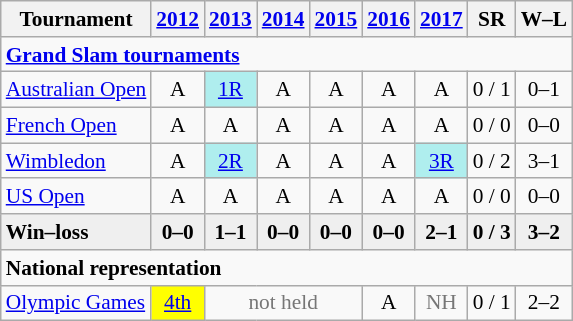<table class="wikitable nowrap" style=font-size:89%;text-align:center>
<tr>
<th>Tournament</th>
<th><a href='#'>2012</a></th>
<th><a href='#'>2013</a></th>
<th><a href='#'>2014</a></th>
<th><a href='#'>2015</a></th>
<th><a href='#'>2016</a></th>
<th><a href='#'>2017</a></th>
<th>SR</th>
<th>W–L</th>
</tr>
<tr>
<td colspan="9" align="left"><strong><a href='#'>Grand Slam tournaments</a></strong></td>
</tr>
<tr>
<td align=left><a href='#'>Australian Open</a></td>
<td>A</td>
<td bgcolor=afeeee><a href='#'>1R</a></td>
<td>A</td>
<td>A</td>
<td>A</td>
<td>A</td>
<td>0 / 1</td>
<td>0–1</td>
</tr>
<tr>
<td align=left><a href='#'>French Open</a></td>
<td>A</td>
<td>A</td>
<td>A</td>
<td>A</td>
<td>A</td>
<td>A</td>
<td>0 / 0</td>
<td>0–0</td>
</tr>
<tr>
<td align=left><a href='#'>Wimbledon</a></td>
<td>A</td>
<td bgcolor=afeeee><a href='#'>2R</a></td>
<td>A</td>
<td>A</td>
<td>A</td>
<td bgcolor=afeeee><a href='#'>3R</a></td>
<td>0 / 2</td>
<td>3–1</td>
</tr>
<tr>
<td align=left><a href='#'>US Open</a></td>
<td>A</td>
<td>A</td>
<td>A</td>
<td>A</td>
<td>A</td>
<td>A</td>
<td>0 / 0</td>
<td>0–0</td>
</tr>
<tr style="font-weight:bold; background:#efefef;">
<td style=text-align:left>Win–loss</td>
<td>0–0</td>
<td>1–1</td>
<td>0–0</td>
<td>0–0</td>
<td>0–0</td>
<td>2–1</td>
<td>0 / 3</td>
<td>3–2</td>
</tr>
<tr>
<td colspan="9" align="left"><strong>National representation</strong></td>
</tr>
<tr>
<td align=left><a href='#'>Olympic Games</a></td>
<td bgcolor=yellow><a href='#'>4th</a></td>
<td colspan=3 style=color:#767676>not held</td>
<td>A</td>
<td style=color:#767676>NH</td>
<td>0 / 1</td>
<td>2–2</td>
</tr>
</table>
